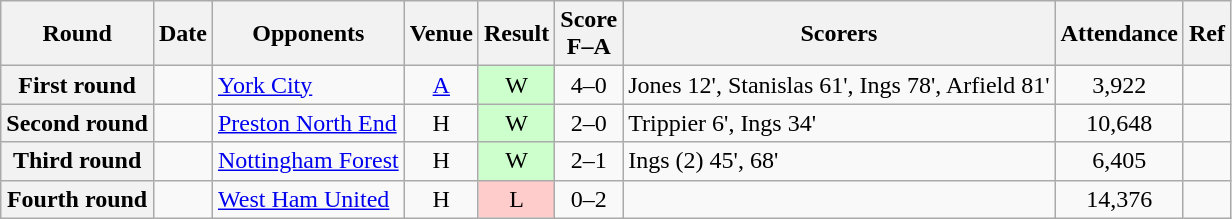<table class="wikitable plainrowheaders sortable" style="text-align:center">
<tr>
<th scope="col">Round</th>
<th scope="col">Date</th>
<th scope="col">Opponents</th>
<th scope="col">Venue</th>
<th scope="col">Result</th>
<th scope="col">Score<br>F–A</th>
<th scope="col" class="unsortable">Scorers</th>
<th scope="col">Attendance</th>
<th scope="col" class="unsortable">Ref</th>
</tr>
<tr>
<th scope="row">First round</th>
<td align="left"></td>
<td align="left"><a href='#'>York City</a></td>
<td><a href='#'>A</a></td>
<td style="background-color:#CCFFCC">W</td>
<td>4–0</td>
<td align="left">Jones 12', Stanislas 61', Ings 78', Arfield 81'</td>
<td>3,922</td>
<td></td>
</tr>
<tr>
<th scope="row">Second round</th>
<td align="left"></td>
<td align="left"><a href='#'>Preston North End</a></td>
<td>H</td>
<td style="background-color:#CCFFCC">W</td>
<td>2–0</td>
<td align="left">Trippier 6', Ings 34'</td>
<td>10,648</td>
<td></td>
</tr>
<tr>
<th scope="row">Third round</th>
<td align="left"></td>
<td align="left"><a href='#'>Nottingham Forest</a></td>
<td>H</td>
<td style="background-color:#CCFFCC">W</td>
<td>2–1</td>
<td align="left">Ings (2) 45', 68'</td>
<td>6,405</td>
<td></td>
</tr>
<tr>
<th scope="row">Fourth round</th>
<td align="left"></td>
<td align="left"><a href='#'>West Ham United</a></td>
<td>H</td>
<td style="background-color:#FFCCCC">L</td>
<td>0–2</td>
<td></td>
<td>14,376</td>
<td></td>
</tr>
</table>
